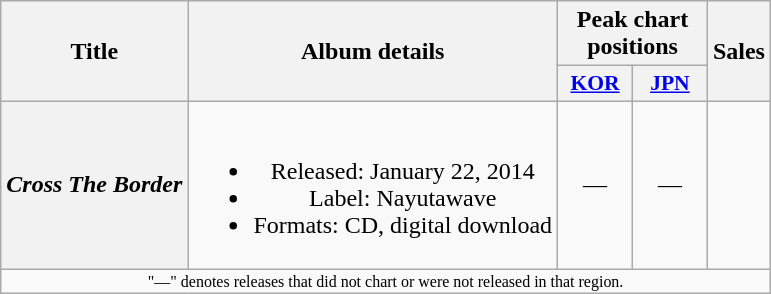<table class="wikitable plainrowheaders" style="text-align:center;">
<tr>
<th scope="col" rowspan=2>Title</th>
<th scope="col" rowspan=2>Album details</th>
<th scope="col" colspan="2">Peak chart positions</th>
<th scope="col" rowspan=2>Sales</th>
</tr>
<tr>
<th scope="col" style="width:3em;font-size:90%;"><a href='#'>KOR</a><br></th>
<th scope="col" style="width:3em;font-size:90%;"><a href='#'>JPN</a></th>
</tr>
<tr>
<th scope="row"><em>Cross The Border</em></th>
<td><br><ul><li>Released: January 22, 2014 </li><li>Label: Nayutawave</li><li>Formats: CD, digital download</li></ul></td>
<td>—</td>
<td>—</td>
<td></td>
</tr>
<tr>
<td colspan="5" style="font-size:8pt;">"—" denotes releases that did not chart or were not released in that region.</td>
</tr>
</table>
